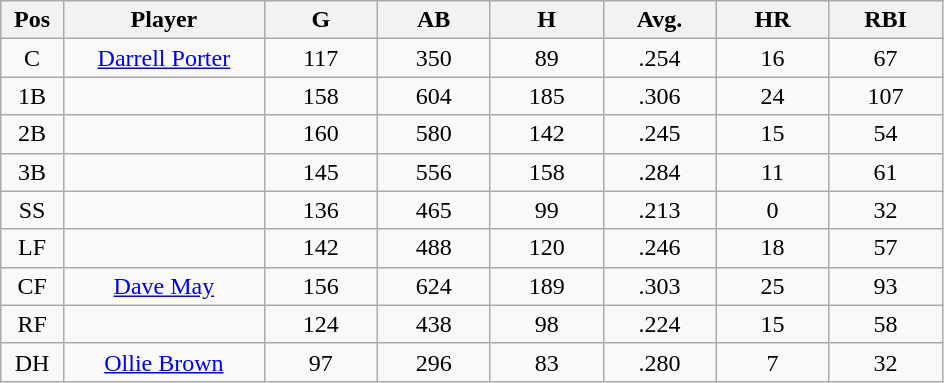<table class="wikitable sortable">
<tr>
<th bgcolor="#DDDDFF" width="5%">Pos</th>
<th bgcolor="#DDDDFF" width="16%">Player</th>
<th bgcolor="#DDDDFF" width="9%">G</th>
<th bgcolor="#DDDDFF" width="9%">AB</th>
<th bgcolor="#DDDDFF" width="9%">H</th>
<th bgcolor="#DDDDFF" width="9%">Avg.</th>
<th bgcolor="#DDDDFF" width="9%">HR</th>
<th bgcolor="#DDDDFF" width="9%">RBI</th>
</tr>
<tr align="center">
<td>C</td>
<td><a href='#'>Darrell Porter</a></td>
<td>117</td>
<td>350</td>
<td>89</td>
<td>.254</td>
<td>16</td>
<td>67</td>
</tr>
<tr align=center>
<td>1B</td>
<td></td>
<td>158</td>
<td>604</td>
<td>185</td>
<td>.306</td>
<td>24</td>
<td>107</td>
</tr>
<tr align="center">
<td>2B</td>
<td></td>
<td>160</td>
<td>580</td>
<td>142</td>
<td>.245</td>
<td>15</td>
<td>54</td>
</tr>
<tr align="center">
<td>3B</td>
<td></td>
<td>145</td>
<td>556</td>
<td>158</td>
<td>.284</td>
<td>11</td>
<td>61</td>
</tr>
<tr align="center">
<td>SS</td>
<td></td>
<td>136</td>
<td>465</td>
<td>99</td>
<td>.213</td>
<td>0</td>
<td>32</td>
</tr>
<tr align="center">
<td>LF</td>
<td></td>
<td>142</td>
<td>488</td>
<td>120</td>
<td>.246</td>
<td>18</td>
<td>57</td>
</tr>
<tr align="center">
<td>CF</td>
<td><a href='#'>Dave May</a></td>
<td>156</td>
<td>624</td>
<td>189</td>
<td>.303</td>
<td>25</td>
<td>93</td>
</tr>
<tr align=center>
<td>RF</td>
<td></td>
<td>124</td>
<td>438</td>
<td>98</td>
<td>.224</td>
<td>15</td>
<td>58</td>
</tr>
<tr align="center">
<td>DH</td>
<td><a href='#'>Ollie Brown</a></td>
<td>97</td>
<td>296</td>
<td>83</td>
<td>.280</td>
<td>7</td>
<td>32</td>
</tr>
</table>
